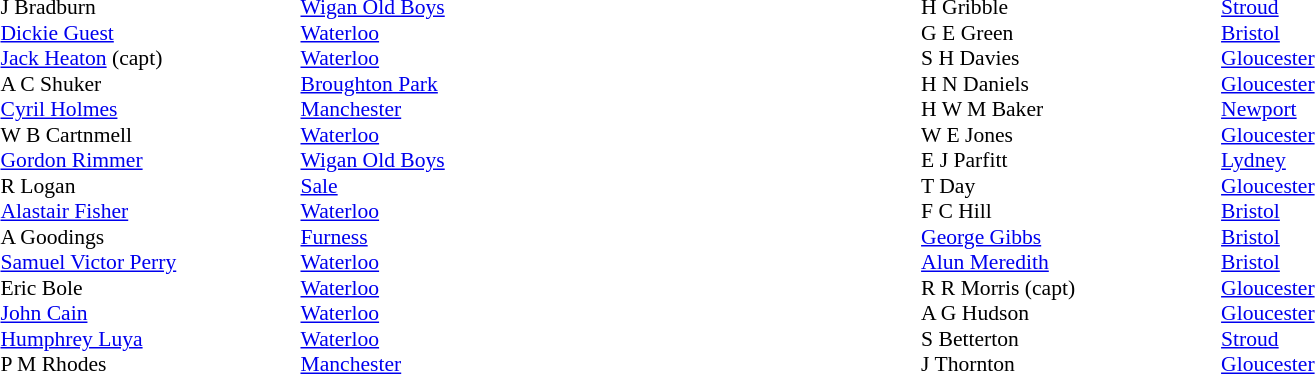<table width="80%">
<tr>
<td valign="top" width="50%"><br><table style="font-size: 90%" cellspacing="0" cellpadding="0">
<tr>
<th width="20"></th>
<th width="200"></th>
</tr>
<tr>
<td></td>
<td>J Bradburn</td>
<td><a href='#'>Wigan Old Boys</a></td>
</tr>
<tr>
<td></td>
<td><a href='#'>Dickie Guest</a></td>
<td><a href='#'>Waterloo</a></td>
</tr>
<tr>
<td></td>
<td><a href='#'>Jack Heaton</a> (capt)</td>
<td><a href='#'>Waterloo</a></td>
</tr>
<tr>
<td></td>
<td>A C Shuker</td>
<td><a href='#'>Broughton Park</a></td>
</tr>
<tr>
<td></td>
<td><a href='#'>Cyril Holmes</a></td>
<td><a href='#'>Manchester</a></td>
</tr>
<tr>
<td></td>
<td>W B Cartnmell</td>
<td><a href='#'>Waterloo</a></td>
</tr>
<tr>
<td></td>
<td><a href='#'>Gordon Rimmer</a></td>
<td><a href='#'>Wigan Old Boys</a></td>
</tr>
<tr>
<td></td>
<td>R Logan</td>
<td><a href='#'>Sale</a></td>
</tr>
<tr>
<td></td>
<td><a href='#'>Alastair Fisher</a></td>
<td><a href='#'>Waterloo</a></td>
</tr>
<tr>
<td></td>
<td>A Goodings</td>
<td><a href='#'>Furness</a></td>
</tr>
<tr>
<td></td>
<td><a href='#'>Samuel Victor Perry</a></td>
<td><a href='#'>Waterloo</a></td>
</tr>
<tr>
<td></td>
<td>Eric Bole</td>
<td><a href='#'>Waterloo</a></td>
</tr>
<tr>
<td></td>
<td><a href='#'>John Cain</a></td>
<td><a href='#'>Waterloo</a></td>
</tr>
<tr>
<td></td>
<td><a href='#'>Humphrey Luya</a></td>
<td><a href='#'>Waterloo</a></td>
</tr>
<tr>
<td></td>
<td>P M Rhodes</td>
<td><a href='#'>Manchester</a></td>
</tr>
<tr>
</tr>
</table>
</td>
<td valign="top" width="50%"><br><table style="font-size: 90%" cellspacing="0" cellpadding="0" align="center">
<tr>
<th width="20"></th>
<th width="200"></th>
</tr>
<tr>
<td></td>
<td>H Gribble</td>
<td><a href='#'>Stroud</a></td>
</tr>
<tr>
<td></td>
<td>G E Green</td>
<td><a href='#'>Bristol</a></td>
</tr>
<tr>
<td></td>
<td>S H Davies</td>
<td><a href='#'>Gloucester</a></td>
</tr>
<tr>
<td></td>
<td>H N Daniels</td>
<td><a href='#'>Gloucester</a></td>
</tr>
<tr>
<td></td>
<td>H W M Baker</td>
<td><a href='#'>Newport</a></td>
</tr>
<tr>
<td></td>
<td>W E Jones</td>
<td><a href='#'>Gloucester</a></td>
</tr>
<tr>
<td></td>
<td>E J Parfitt</td>
<td><a href='#'>Lydney</a></td>
</tr>
<tr>
<td></td>
<td>T Day</td>
<td><a href='#'>Gloucester</a></td>
</tr>
<tr>
<td></td>
<td>F C Hill</td>
<td><a href='#'>Bristol</a></td>
</tr>
<tr>
<td></td>
<td><a href='#'>George Gibbs</a></td>
<td><a href='#'>Bristol</a></td>
</tr>
<tr>
<td></td>
<td><a href='#'>Alun Meredith</a></td>
<td><a href='#'>Bristol</a></td>
</tr>
<tr>
<td></td>
<td>R R Morris (capt)</td>
<td><a href='#'>Gloucester</a></td>
</tr>
<tr>
<td></td>
<td>A G Hudson</td>
<td><a href='#'>Gloucester</a></td>
</tr>
<tr>
<td></td>
<td>S Betterton</td>
<td><a href='#'>Stroud</a></td>
</tr>
<tr>
<td></td>
<td>J Thornton</td>
<td><a href='#'>Gloucester</a></td>
</tr>
<tr>
</tr>
</table>
</td>
</tr>
</table>
